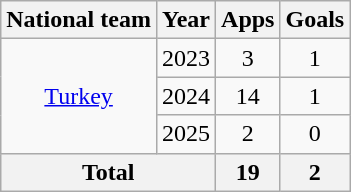<table class="wikitable" style="text-align:center">
<tr>
<th>National team</th>
<th>Year</th>
<th>Apps</th>
<th>Goals</th>
</tr>
<tr>
<td rowspan="3"><a href='#'>Turkey</a></td>
<td>2023</td>
<td>3</td>
<td>1</td>
</tr>
<tr>
<td>2024</td>
<td>14</td>
<td>1</td>
</tr>
<tr>
<td>2025</td>
<td>2</td>
<td>0</td>
</tr>
<tr>
<th colspan="2">Total</th>
<th>19</th>
<th>2</th>
</tr>
</table>
